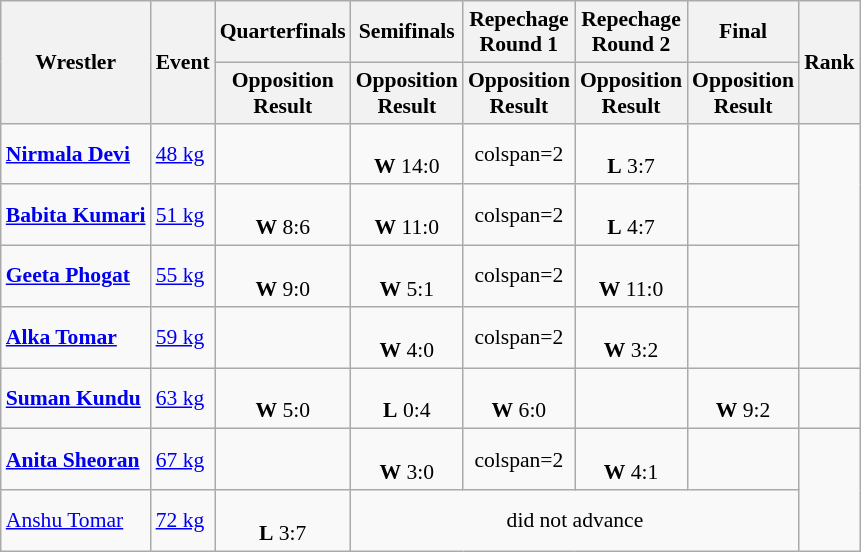<table class="wikitable" style="font-size:90%">
<tr>
<th rowspan="2">Wrestler</th>
<th rowspan="2">Event</th>
<th>Quarterfinals</th>
<th>Semifinals</th>
<th>Repechage<br> Round 1</th>
<th>Repechage<br> Round 2</th>
<th>Final</th>
<th rowspan="2">Rank</th>
</tr>
<tr>
<th>Opposition<br>Result</th>
<th>Opposition<br>Result</th>
<th>Opposition<br>Result</th>
<th>Opposition<br>Result</th>
<th>Opposition<br>Result</th>
</tr>
<tr align=center>
<td align=left><strong><a href='#'>Nirmala Devi</a></strong></td>
<td align=left><a href='#'>48 kg</a></td>
<td></td>
<td><br><strong>W</strong> 14:0</td>
<td>colspan=2 </td>
<td><br><strong>L</strong> 3:7</td>
<td></td>
</tr>
<tr align=center>
<td align=left><strong><a href='#'>Babita Kumari</a></strong></td>
<td align=left><a href='#'>51 kg</a></td>
<td><br><strong>W</strong> 8:6</td>
<td><br><strong>W</strong> 11:0</td>
<td>colspan=2 </td>
<td><br><strong>L</strong> 4:7</td>
<td></td>
</tr>
<tr align=center>
<td align=left><strong><a href='#'>Geeta Phogat</a></strong></td>
<td align=left><a href='#'>55 kg</a></td>
<td><br><strong>W</strong> 9:0</td>
<td><br><strong>W</strong> 5:1</td>
<td>colspan=2 </td>
<td><br><strong>W</strong> 11:0</td>
<td></td>
</tr>
<tr align=center>
<td align=left><strong><a href='#'>Alka Tomar</a></strong></td>
<td align=left><a href='#'>59 kg</a></td>
<td></td>
<td><br><strong>W</strong> 4:0</td>
<td>colspan=2 </td>
<td><br><strong>W</strong> 3:2</td>
<td></td>
</tr>
<tr align=center>
<td align=left><strong><a href='#'>Suman Kundu</a></strong></td>
<td align=left><a href='#'>63 kg</a></td>
<td><br><strong>W</strong> 5:0</td>
<td><br><strong>L</strong> 0:4</td>
<td><br><strong>W</strong> 6:0</td>
<td></td>
<td><br><strong>W</strong> 9:2</td>
<td></td>
</tr>
<tr align=center>
<td align=left><strong><a href='#'>Anita Sheoran</a></strong></td>
<td align=left><a href='#'>67 kg</a></td>
<td></td>
<td><br><strong>W</strong> 3:0</td>
<td>colspan=2 </td>
<td><br><strong>W</strong> 4:1</td>
<td></td>
</tr>
<tr align=center>
<td align=left><a href='#'>Anshu Tomar</a></td>
<td align=left><a href='#'>72 kg</a></td>
<td><br><strong>L</strong> 3:7</td>
<td colspan=4>did not advance</td>
</tr>
</table>
